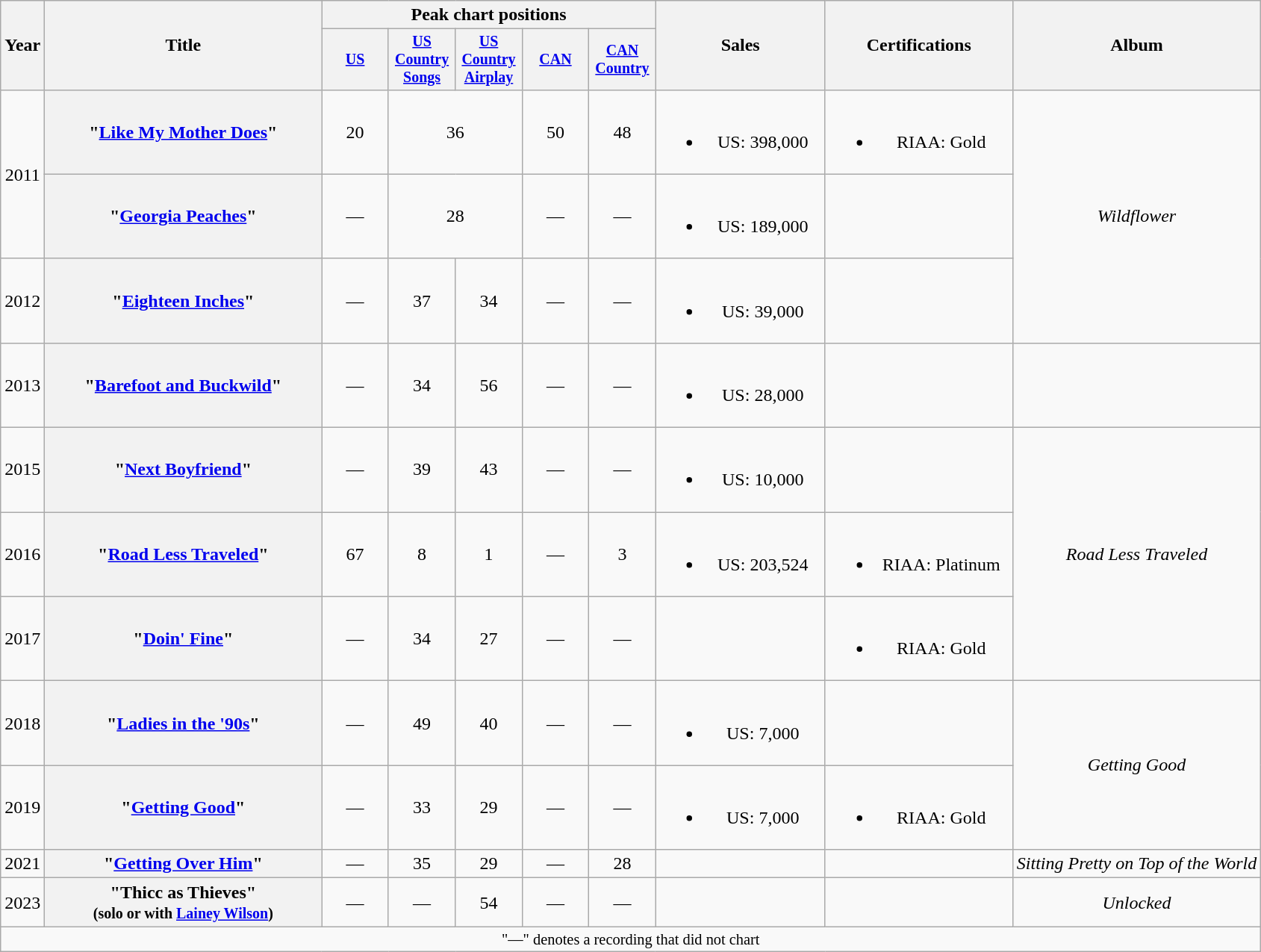<table class="wikitable plainrowheaders" style="text-align:center;">
<tr>
<th scope="col" rowspan="2">Year</th>
<th scope="col" rowspan="2" style="width:15em;">Title</th>
<th scope="col" colspan="5">Peak chart positions</th>
<th scope="col" rowspan="2" style="width:9em;">Sales</th>
<th scope="col" rowspan="2" style="width:10em;">Certifications</th>
<th scope="col" rowspan="2">Album</th>
</tr>
<tr style="font-size:smaller;">
<th scope="col" style="width:4em;"><a href='#'>US</a><br></th>
<th scope="col" style="width:4em;"><a href='#'>US Country Songs</a><br></th>
<th scope="col" style="width:4em;"><a href='#'>US Country Airplay</a><br></th>
<th scope="col" style="width:4em;"><a href='#'>CAN</a><br></th>
<th scope="col" style="width:4em;"><a href='#'>CAN Country</a><br></th>
</tr>
<tr>
<td rowspan="2">2011</td>
<th scope="row">"<a href='#'>Like My Mother Does</a>"</th>
<td>20</td>
<td colspan="2">36</td>
<td>50</td>
<td>48</td>
<td><br><ul><li>US: 398,000</li></ul></td>
<td><br><ul><li>RIAA: Gold</li></ul></td>
<td rowspan="3"><em>Wildflower</em></td>
</tr>
<tr>
<th scope="row">"<a href='#'>Georgia Peaches</a>"</th>
<td>—</td>
<td colspan="2">28</td>
<td>—</td>
<td>—</td>
<td><br><ul><li>US: 189,000</li></ul></td>
<td></td>
</tr>
<tr>
<td>2012</td>
<th scope="row">"<a href='#'>Eighteen Inches</a>"</th>
<td>—</td>
<td>37</td>
<td>34</td>
<td>—</td>
<td>—</td>
<td><br><ul><li>US: 39,000</li></ul></td>
<td></td>
</tr>
<tr>
<td>2013</td>
<th scope="row">"<a href='#'>Barefoot and Buckwild</a>"</th>
<td>—</td>
<td>34</td>
<td>56</td>
<td>—</td>
<td>—</td>
<td><br><ul><li>US: 28,000</li></ul></td>
<td></td>
<td></td>
</tr>
<tr>
<td>2015</td>
<th scope="row">"<a href='#'>Next Boyfriend</a>"</th>
<td>—</td>
<td>39</td>
<td>43</td>
<td>—</td>
<td>—</td>
<td><br><ul><li>US: 10,000</li></ul></td>
<td></td>
<td rowspan="3"><em>Road Less Traveled</em></td>
</tr>
<tr>
<td>2016</td>
<th scope="row">"<a href='#'>Road Less Traveled</a>"</th>
<td>67</td>
<td>8</td>
<td>1</td>
<td>—</td>
<td>3</td>
<td><br><ul><li>US: 203,524</li></ul></td>
<td><br><ul><li>RIAA: Platinum</li></ul></td>
</tr>
<tr>
<td>2017</td>
<th scope="row">"<a href='#'>Doin' Fine</a>"</th>
<td>—</td>
<td>34</td>
<td>27</td>
<td>—</td>
<td>—</td>
<td></td>
<td><br><ul><li>RIAA: Gold</li></ul></td>
</tr>
<tr>
<td>2018</td>
<th scope="row">"<a href='#'>Ladies in the '90s</a>"</th>
<td>—</td>
<td>49</td>
<td>40</td>
<td>—</td>
<td>—</td>
<td><br><ul><li>US: 7,000</li></ul></td>
<td></td>
<td rowspan=2><em>Getting Good</em></td>
</tr>
<tr>
<td>2019</td>
<th scope="row">"<a href='#'>Getting Good</a>"</th>
<td>—</td>
<td>33</td>
<td>29</td>
<td>—</td>
<td>—</td>
<td><br><ul><li>US: 7,000</li></ul></td>
<td><br><ul><li>RIAA: Gold</li></ul></td>
</tr>
<tr>
<td>2021</td>
<th scope="row">"<a href='#'>Getting Over Him</a>"<br></th>
<td>—</td>
<td>35</td>
<td>29</td>
<td>—</td>
<td>28</td>
<td></td>
<td></td>
<td><em>Sitting Pretty on Top of the World</em></td>
</tr>
<tr>
<td>2023</td>
<th scope="row">"Thicc as Thieves" <br> <small>(solo or with <a href='#'>Lainey Wilson</a>)</small></th>
<td>—</td>
<td>—</td>
<td>54</td>
<td>—</td>
<td>—</td>
<td></td>
<td></td>
<td><em>Unlocked</em></td>
</tr>
<tr>
<td colspan="10" style="font-size:85%">"—" denotes a recording that did not chart</td>
</tr>
</table>
